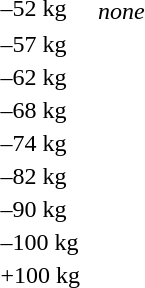<table>
<tr>
<td rowspan=2>–52 kg<br></td>
<td rowspan=2></td>
<td rowspan=2></td>
<td></td>
</tr>
<tr>
<td><em>none</em></td>
</tr>
<tr>
<td rowspan=2>–57 kg<br></td>
<td rowspan=2></td>
<td rowspan=2></td>
<td></td>
</tr>
<tr>
<td></td>
</tr>
<tr>
<td rowspan=2>–62 kg<br></td>
<td rowspan=2></td>
<td rowspan=2></td>
<td></td>
</tr>
<tr>
<td></td>
</tr>
<tr>
<td rowspan=2>–68 kg<br></td>
<td rowspan=2></td>
<td rowspan=2></td>
<td></td>
</tr>
<tr>
<td></td>
</tr>
<tr>
<td rowspan=2>–74 kg<br></td>
<td rowspan=2></td>
<td rowspan=2></td>
<td></td>
</tr>
<tr>
<td></td>
</tr>
<tr>
<td rowspan=2>–82 kg<br></td>
<td rowspan=2></td>
<td rowspan=2></td>
<td></td>
</tr>
<tr>
<td></td>
</tr>
<tr>
<td rowspan=2>–90 kg<br></td>
<td rowspan=2></td>
<td rowspan=2></td>
<td></td>
</tr>
<tr>
<td></td>
</tr>
<tr>
<td rowspan=2>–100 kg<br></td>
<td rowspan=2></td>
<td rowspan=2></td>
<td></td>
</tr>
<tr>
<td></td>
</tr>
<tr>
<td rowspan=2>+100 kg<br></td>
<td rowspan=2></td>
<td rowspan=2></td>
<td></td>
</tr>
<tr>
<td></td>
</tr>
<tr>
</tr>
</table>
